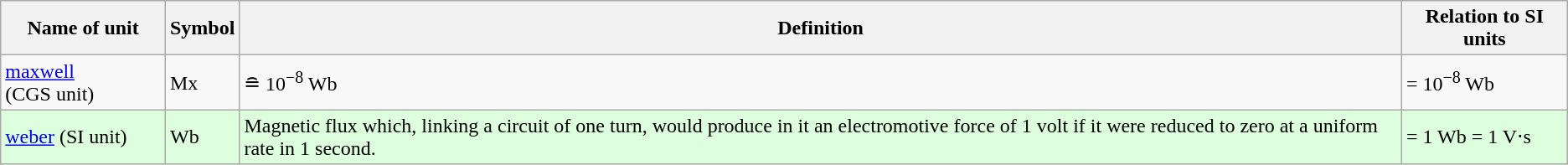<table class="wikitable">
<tr>
<th>Name of unit</th>
<th>Symbol</th>
<th>Definition</th>
<th>Relation to SI units</th>
</tr>
<tr>
<td><a href='#'>maxwell</a> (CGS unit)</td>
<td>Mx</td>
<td>≘ 10<sup>−8</sup> Wb</td>
<td>= 10<sup>−8</sup> Wb</td>
</tr>
<tr style="background:#dfd;">
<td><a href='#'>weber</a> (SI unit)</td>
<td>Wb</td>
<td>Magnetic flux which, linking a circuit of one turn, would produce in it an electromotive force of 1 volt if it were reduced to zero at a uniform rate in 1 second.</td>
<td>= 1 Wb = 1 V⋅s </td>
</tr>
</table>
